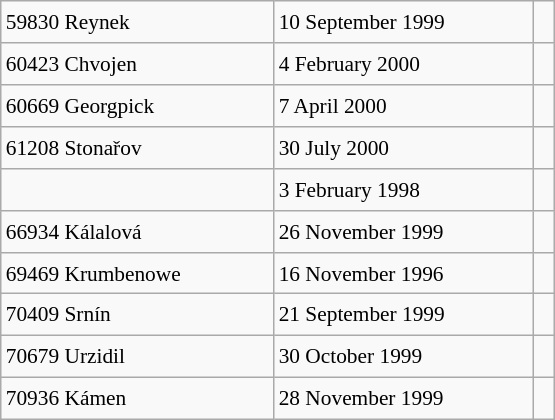<table class="wikitable" style="font-size: 89%; float: left; width: 26em; margin-right: 1em; height: 280px">
<tr>
<td>59830 Reynek</td>
<td>10 September 1999</td>
<td> </td>
</tr>
<tr>
<td>60423 Chvojen</td>
<td>4 February 2000</td>
<td></td>
</tr>
<tr>
<td>60669 Georgpick</td>
<td>7 April 2000</td>
<td></td>
</tr>
<tr>
<td>61208 Stonařov</td>
<td>30 July 2000</td>
<td> </td>
</tr>
<tr>
<td></td>
<td>3 February 1998</td>
<td> </td>
</tr>
<tr>
<td>66934 Kálalová</td>
<td>26 November 1999</td>
<td> </td>
</tr>
<tr>
<td>69469 Krumbenowe</td>
<td>16 November 1996</td>
<td> </td>
</tr>
<tr>
<td>70409 Srnín</td>
<td>21 September 1999</td>
<td></td>
</tr>
<tr>
<td>70679 Urzidil</td>
<td>30 October 1999</td>
<td> </td>
</tr>
<tr>
<td>70936 Kámen</td>
<td>28 November 1999</td>
<td> </td>
</tr>
</table>
